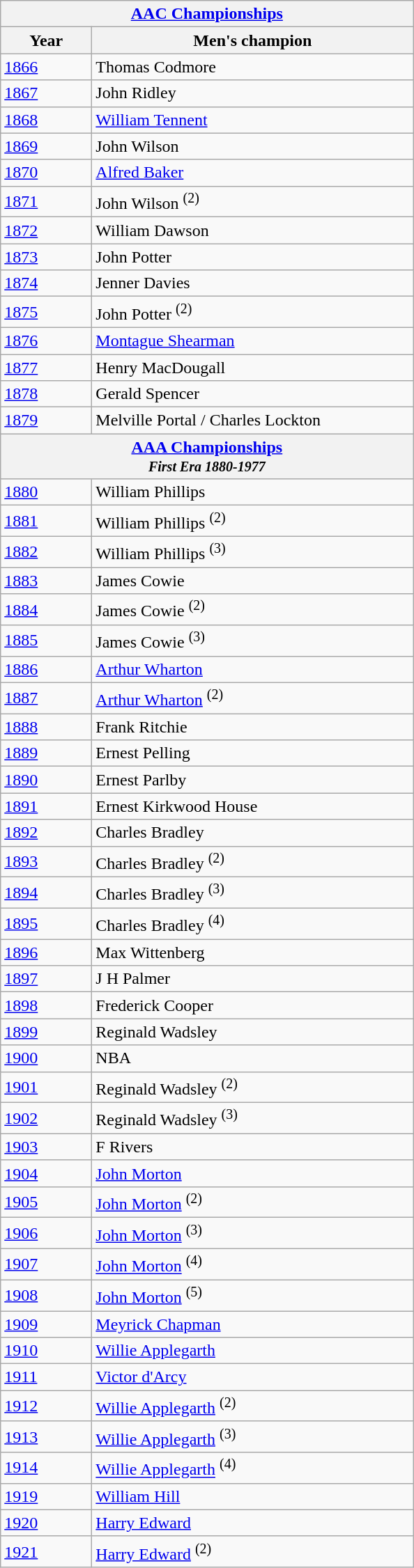<table class="wikitable">
<tr>
<th colspan="2"><a href='#'>AAC Championships</a><br></th>
</tr>
<tr>
<th width=80>Year</th>
<th width=300>Men's champion</th>
</tr>
<tr>
<td><a href='#'>1866</a></td>
<td>Thomas Codmore</td>
</tr>
<tr>
<td><a href='#'>1867</a></td>
<td>John Ridley</td>
</tr>
<tr>
<td><a href='#'>1868</a></td>
<td><a href='#'>William Tennent</a></td>
</tr>
<tr>
<td><a href='#'>1869</a></td>
<td>John Wilson</td>
</tr>
<tr>
<td><a href='#'>1870</a></td>
<td><a href='#'>Alfred Baker</a></td>
</tr>
<tr>
<td><a href='#'>1871</a></td>
<td>John Wilson <sup>(2)</sup></td>
</tr>
<tr>
<td><a href='#'>1872</a></td>
<td>William Dawson</td>
</tr>
<tr>
<td><a href='#'>1873</a></td>
<td>John Potter</td>
</tr>
<tr>
<td><a href='#'>1874</a></td>
<td>Jenner Davies</td>
</tr>
<tr>
<td><a href='#'>1875</a></td>
<td>John Potter <sup>(2)</sup></td>
</tr>
<tr>
<td><a href='#'>1876</a></td>
<td><a href='#'>Montague Shearman</a></td>
</tr>
<tr>
<td><a href='#'>1877</a></td>
<td>Henry MacDougall</td>
</tr>
<tr>
<td><a href='#'>1878</a></td>
<td>Gerald Spencer</td>
</tr>
<tr>
<td><a href='#'>1879</a></td>
<td>Melville Portal / Charles Lockton</td>
</tr>
<tr>
<th colspan="2"><a href='#'>AAA Championships</a><br><em><small>First Era 1880-1977</small></em></th>
</tr>
<tr>
<td><a href='#'>1880</a></td>
<td>William Phillips</td>
</tr>
<tr>
<td><a href='#'>1881</a></td>
<td>William Phillips <sup>(2)</sup></td>
</tr>
<tr>
<td><a href='#'>1882</a></td>
<td>William Phillips <sup>(3)</sup></td>
</tr>
<tr>
<td><a href='#'>1883</a></td>
<td>James Cowie</td>
</tr>
<tr>
<td><a href='#'>1884</a></td>
<td>James Cowie <sup>(2)</sup></td>
</tr>
<tr>
<td><a href='#'>1885</a></td>
<td>James Cowie <sup>(3)</sup></td>
</tr>
<tr>
<td><a href='#'>1886</a></td>
<td><a href='#'>Arthur Wharton</a></td>
</tr>
<tr>
<td><a href='#'>1887</a></td>
<td><a href='#'>Arthur Wharton</a> <sup>(2)</sup></td>
</tr>
<tr>
<td><a href='#'>1888</a></td>
<td>Frank Ritchie</td>
</tr>
<tr>
<td><a href='#'>1889</a></td>
<td>Ernest Pelling</td>
</tr>
<tr>
<td><a href='#'>1890</a></td>
<td>Ernest Parlby</td>
</tr>
<tr>
<td><a href='#'>1891</a></td>
<td>Ernest Kirkwood House</td>
</tr>
<tr>
<td><a href='#'>1892</a></td>
<td>Charles Bradley</td>
</tr>
<tr>
<td><a href='#'>1893</a></td>
<td>Charles Bradley <sup>(2)</sup></td>
</tr>
<tr>
<td><a href='#'>1894</a></td>
<td>Charles Bradley <sup>(3)</sup></td>
</tr>
<tr>
<td><a href='#'>1895</a></td>
<td>Charles Bradley <sup>(4)</sup></td>
</tr>
<tr>
<td><a href='#'>1896</a></td>
<td>Max Wittenberg</td>
</tr>
<tr>
<td><a href='#'>1897</a></td>
<td>J H Palmer</td>
</tr>
<tr>
<td><a href='#'>1898</a></td>
<td>Frederick Cooper</td>
</tr>
<tr>
<td><a href='#'>1899</a></td>
<td>Reginald Wadsley</td>
</tr>
<tr>
<td><a href='#'>1900</a></td>
<td>NBA</td>
</tr>
<tr>
<td><a href='#'>1901</a></td>
<td>Reginald Wadsley <sup>(2)</sup></td>
</tr>
<tr>
<td><a href='#'>1902</a></td>
<td>Reginald Wadsley <sup>(3)</sup></td>
</tr>
<tr>
<td><a href='#'>1903</a></td>
<td>F Rivers</td>
</tr>
<tr>
<td><a href='#'>1904</a></td>
<td><a href='#'>John Morton</a></td>
</tr>
<tr>
<td><a href='#'>1905</a></td>
<td><a href='#'>John Morton</a> <sup>(2)</sup></td>
</tr>
<tr>
<td><a href='#'>1906</a></td>
<td><a href='#'>John Morton</a> <sup>(3)</sup></td>
</tr>
<tr>
<td><a href='#'>1907</a></td>
<td><a href='#'>John Morton</a> <sup>(4)</sup></td>
</tr>
<tr>
<td><a href='#'>1908</a></td>
<td><a href='#'>John Morton</a> <sup>(5)</sup></td>
</tr>
<tr>
<td><a href='#'>1909</a></td>
<td><a href='#'>Meyrick Chapman</a></td>
</tr>
<tr>
<td><a href='#'>1910</a></td>
<td><a href='#'>Willie Applegarth</a></td>
</tr>
<tr>
<td><a href='#'>1911</a></td>
<td><a href='#'>Victor d'Arcy</a></td>
</tr>
<tr>
<td><a href='#'>1912</a></td>
<td><a href='#'>Willie Applegarth</a> <sup>(2)</sup></td>
</tr>
<tr>
<td><a href='#'>1913</a></td>
<td><a href='#'>Willie Applegarth</a> <sup>(3)</sup></td>
</tr>
<tr>
<td><a href='#'>1914</a></td>
<td><a href='#'>Willie Applegarth</a> <sup>(4)</sup></td>
</tr>
<tr>
<td><a href='#'>1919</a></td>
<td><a href='#'>William Hill</a></td>
</tr>
<tr>
<td><a href='#'>1920</a></td>
<td><a href='#'>Harry Edward</a></td>
</tr>
<tr>
<td><a href='#'>1921</a></td>
<td><a href='#'>Harry Edward</a> <sup>(2)</sup></td>
</tr>
</table>
